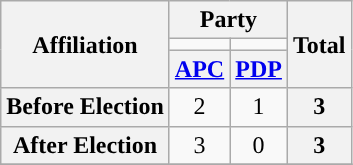<table class="wikitable" style="text-align:center">
<tr>
<th rowspan="3">Affiliation</th>
<th colspan="2">Party</th>
<th rowspan="3">Total</th>
</tr>
<tr>
<td style="background-color:"></td>
<td style="background-color:"></td>
</tr>
<tr>
<th><a href='#'>APC</a></th>
<th><a href='#'>PDP</a></th>
</tr>
<tr>
<th>Before Election</th>
<td>2</td>
<td>1</td>
<th>3</th>
</tr>
<tr>
<th>After Election</th>
<td>3</td>
<td>0</td>
<th>3</th>
</tr>
<tr>
</tr>
</table>
